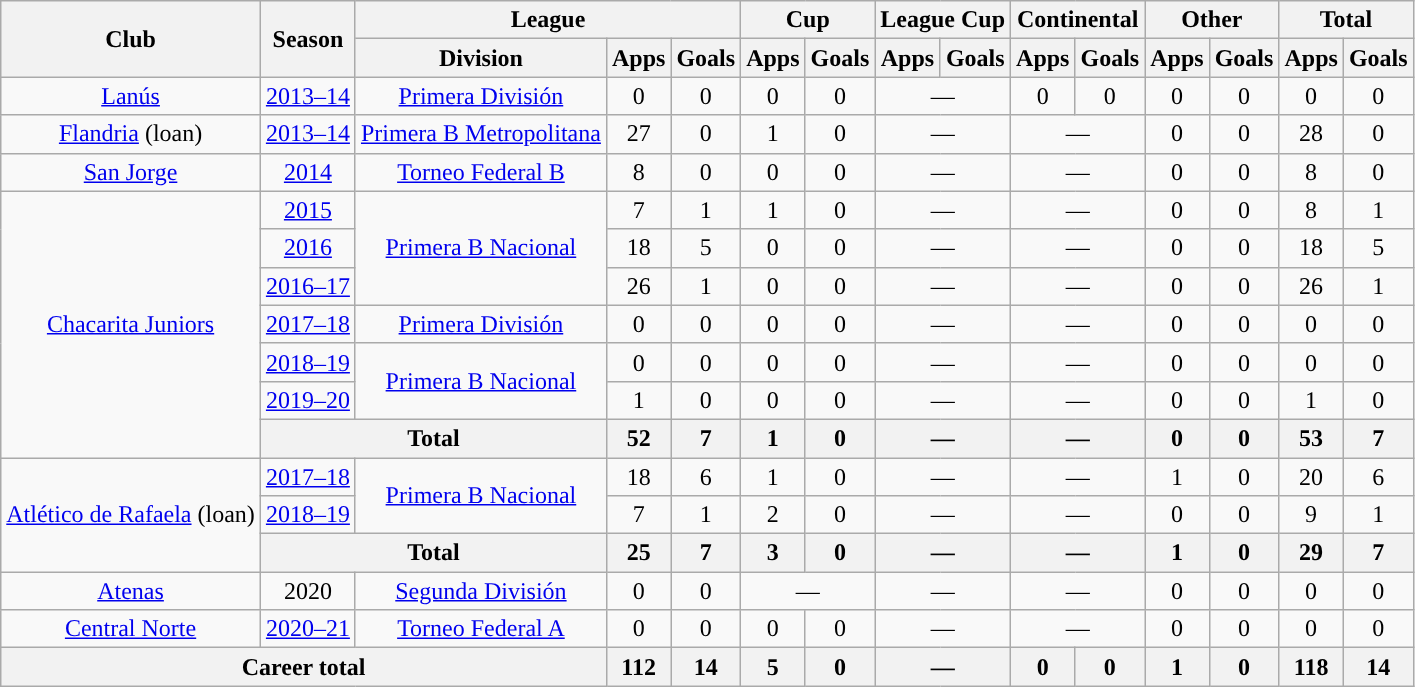<table class="wikitable" style="text-align:center">
<tr>
<th rowspan="2">Club</th>
<th rowspan="2">Season</th>
<th colspan="3">League</th>
<th colspan="2">Cup</th>
<th colspan="2">League Cup</th>
<th colspan="2">Continental</th>
<th colspan="2">Other</th>
<th colspan="2">Total</th>
</tr>
<tr>
<th>Division</th>
<th>Apps</th>
<th>Goals</th>
<th>Apps</th>
<th>Goals</th>
<th>Apps</th>
<th>Goals</th>
<th>Apps</th>
<th>Goals</th>
<th>Apps</th>
<th>Goals</th>
<th>Apps</th>
<th>Goals</th>
</tr>
<tr>
<td rowspan="1"><a href='#'>Lanús</a></td>
<td><a href='#'>2013–14</a></td>
<td rowspan="1"><a href='#'>Primera División</a></td>
<td>0</td>
<td>0</td>
<td>0</td>
<td>0</td>
<td colspan="2">—</td>
<td>0</td>
<td>0</td>
<td>0</td>
<td>0</td>
<td>0</td>
<td>0</td>
</tr>
<tr>
<td rowspan="1"><a href='#'>Flandria</a> (loan)</td>
<td><a href='#'>2013–14</a></td>
<td rowspan="1"><a href='#'>Primera B Metropolitana</a></td>
<td>27</td>
<td>0</td>
<td>1</td>
<td>0</td>
<td colspan="2">—</td>
<td colspan="2">—</td>
<td>0</td>
<td>0</td>
<td>28</td>
<td>0</td>
</tr>
<tr>
<td rowspan="1"><a href='#'>San Jorge</a></td>
<td><a href='#'>2014</a></td>
<td rowspan="1"><a href='#'>Torneo Federal B</a></td>
<td>8</td>
<td>0</td>
<td>0</td>
<td>0</td>
<td colspan="2">—</td>
<td colspan="2">—</td>
<td>0</td>
<td>0</td>
<td>8</td>
<td>0</td>
</tr>
<tr>
<td rowspan="7"><a href='#'>Chacarita Juniors</a></td>
<td><a href='#'>2015</a></td>
<td rowspan="3"><a href='#'>Primera B Nacional</a></td>
<td>7</td>
<td>1</td>
<td>1</td>
<td>0</td>
<td colspan="2">—</td>
<td colspan="2">—</td>
<td>0</td>
<td>0</td>
<td>8</td>
<td>1</td>
</tr>
<tr>
<td><a href='#'>2016</a></td>
<td>18</td>
<td>5</td>
<td>0</td>
<td>0</td>
<td colspan="2">—</td>
<td colspan="2">—</td>
<td>0</td>
<td>0</td>
<td>18</td>
<td>5</td>
</tr>
<tr>
<td><a href='#'>2016–17</a></td>
<td>26</td>
<td>1</td>
<td>0</td>
<td>0</td>
<td colspan="2">—</td>
<td colspan="2">—</td>
<td>0</td>
<td>0</td>
<td>26</td>
<td>1</td>
</tr>
<tr>
<td><a href='#'>2017–18</a></td>
<td rowspan="1"><a href='#'>Primera División</a></td>
<td>0</td>
<td>0</td>
<td>0</td>
<td>0</td>
<td colspan="2">—</td>
<td colspan="2">—</td>
<td>0</td>
<td>0</td>
<td>0</td>
<td>0</td>
</tr>
<tr>
<td><a href='#'>2018–19</a></td>
<td rowspan="2"><a href='#'>Primera B Nacional</a></td>
<td>0</td>
<td>0</td>
<td>0</td>
<td>0</td>
<td colspan="2">—</td>
<td colspan="2">—</td>
<td>0</td>
<td>0</td>
<td>0</td>
<td>0</td>
</tr>
<tr>
<td><a href='#'>2019–20</a></td>
<td>1</td>
<td>0</td>
<td>0</td>
<td>0</td>
<td colspan="2">—</td>
<td colspan="2">—</td>
<td>0</td>
<td>0</td>
<td>1</td>
<td>0</td>
</tr>
<tr>
<th colspan="2">Total</th>
<th>52</th>
<th>7</th>
<th>1</th>
<th>0</th>
<th colspan="2">—</th>
<th colspan="2">—</th>
<th>0</th>
<th>0</th>
<th>53</th>
<th>7</th>
</tr>
<tr>
<td rowspan="3"><a href='#'>Atlético de Rafaela</a> (loan)</td>
<td><a href='#'>2017–18</a></td>
<td rowspan="2"><a href='#'>Primera B Nacional</a></td>
<td>18</td>
<td>6</td>
<td>1</td>
<td>0</td>
<td colspan="2">—</td>
<td colspan="2">—</td>
<td>1</td>
<td>0</td>
<td>20</td>
<td>6</td>
</tr>
<tr>
<td><a href='#'>2018–19</a></td>
<td>7</td>
<td>1</td>
<td>2</td>
<td>0</td>
<td colspan="2">—</td>
<td colspan="2">—</td>
<td>0</td>
<td>0</td>
<td>9</td>
<td>1</td>
</tr>
<tr>
<th colspan="2">Total</th>
<th>25</th>
<th>7</th>
<th>3</th>
<th>0</th>
<th colspan="2">—</th>
<th colspan="2">—</th>
<th>1</th>
<th>0</th>
<th>29</th>
<th>7</th>
</tr>
<tr>
<td rowspan="1"><a href='#'>Atenas</a></td>
<td>2020</td>
<td rowspan="1"><a href='#'>Segunda División</a></td>
<td>0</td>
<td>0</td>
<td colspan="2">—</td>
<td colspan="2">—</td>
<td colspan="2">—</td>
<td>0</td>
<td>0</td>
<td>0</td>
<td>0</td>
</tr>
<tr>
<td rowspan="1"><a href='#'>Central Norte</a></td>
<td><a href='#'>2020–21</a></td>
<td rowspan="1"><a href='#'>Torneo Federal A</a></td>
<td>0</td>
<td>0</td>
<td>0</td>
<td>0</td>
<td colspan="2">—</td>
<td colspan="2">—</td>
<td>0</td>
<td>0</td>
<td>0</td>
<td>0</td>
</tr>
<tr>
<th colspan="3">Career total</th>
<th>112</th>
<th>14</th>
<th>5</th>
<th>0</th>
<th colspan="2">—</th>
<th>0</th>
<th>0</th>
<th>1</th>
<th>0</th>
<th>118</th>
<th>14</th>
</tr>
</table>
